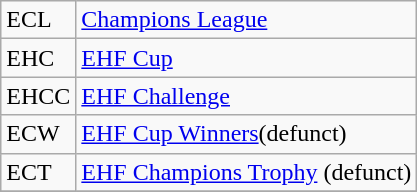<table class="wikitable">
<tr>
<td>ECL</td>
<td><a href='#'>Champions League</a></td>
</tr>
<tr>
<td>EHC</td>
<td><a href='#'>EHF Cup</a></td>
</tr>
<tr>
<td>EHCC</td>
<td><a href='#'>EHF Challenge</a></td>
</tr>
<tr>
<td>ECW</td>
<td><a href='#'>EHF Cup Winners</a>(defunct)</td>
</tr>
<tr>
<td>ECT</td>
<td><a href='#'>EHF Champions Trophy</a> (defunct)</td>
</tr>
<tr>
</tr>
</table>
